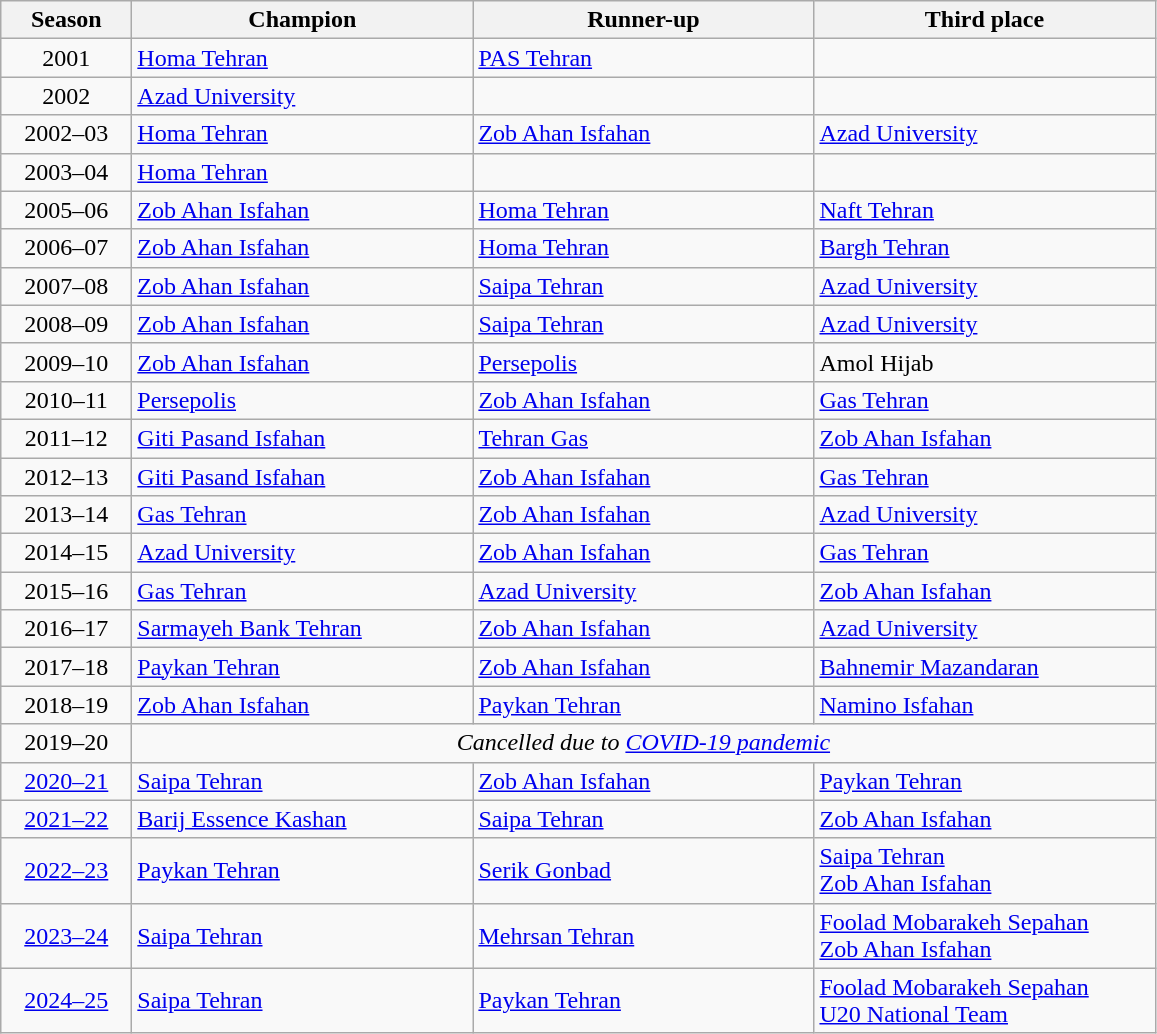<table class="wikitable">
<tr>
<th width=80>Season</th>
<th width=220>Champion</th>
<th width=220>Runner-up</th>
<th width=220>Third place</th>
</tr>
<tr>
<td align=center>2001</td>
<td><a href='#'>Homa Tehran</a></td>
<td><a href='#'>PAS Tehran</a></td>
<td></td>
</tr>
<tr>
<td align=center>2002</td>
<td><a href='#'>Azad University</a></td>
<td></td>
<td></td>
</tr>
<tr>
<td align=center>2002–03</td>
<td><a href='#'>Homa Tehran</a></td>
<td><a href='#'>Zob Ahan Isfahan</a></td>
<td><a href='#'>Azad University</a></td>
</tr>
<tr>
<td align=center>2003–04</td>
<td><a href='#'>Homa Tehran</a></td>
<td></td>
<td></td>
</tr>
<tr>
<td align=center>2005–06</td>
<td><a href='#'>Zob Ahan Isfahan</a></td>
<td><a href='#'>Homa Tehran</a></td>
<td><a href='#'>Naft Tehran</a></td>
</tr>
<tr>
<td align=center>2006–07</td>
<td><a href='#'>Zob Ahan Isfahan</a></td>
<td><a href='#'>Homa Tehran</a></td>
<td><a href='#'>Bargh Tehran</a></td>
</tr>
<tr>
<td align=center>2007–08</td>
<td><a href='#'>Zob Ahan Isfahan</a></td>
<td><a href='#'>Saipa Tehran</a></td>
<td><a href='#'>Azad University</a></td>
</tr>
<tr>
<td align=center>2008–09</td>
<td><a href='#'>Zob Ahan Isfahan</a></td>
<td><a href='#'>Saipa Tehran</a></td>
<td><a href='#'>Azad University</a></td>
</tr>
<tr>
<td align=center>2009–10</td>
<td><a href='#'>Zob Ahan Isfahan</a></td>
<td><a href='#'>Persepolis</a></td>
<td>Amol Hijab</td>
</tr>
<tr>
<td align=center>2010–11</td>
<td><a href='#'>Persepolis</a></td>
<td><a href='#'>Zob Ahan Isfahan</a></td>
<td><a href='#'>Gas Tehran</a></td>
</tr>
<tr>
<td align=center>2011–12</td>
<td><a href='#'>Giti Pasand Isfahan</a></td>
<td><a href='#'>Tehran Gas</a></td>
<td><a href='#'>Zob Ahan Isfahan</a></td>
</tr>
<tr>
<td align=center>2012–13</td>
<td><a href='#'>Giti Pasand Isfahan</a></td>
<td><a href='#'>Zob Ahan Isfahan</a></td>
<td><a href='#'>Gas Tehran</a></td>
</tr>
<tr>
<td align=center>2013–14</td>
<td><a href='#'>Gas Tehran</a></td>
<td><a href='#'>Zob Ahan Isfahan</a></td>
<td><a href='#'>Azad University</a></td>
</tr>
<tr>
<td align=center>2014–15</td>
<td><a href='#'>Azad University</a></td>
<td><a href='#'>Zob Ahan Isfahan</a></td>
<td><a href='#'>Gas Tehran</a></td>
</tr>
<tr>
<td align=center>2015–16</td>
<td><a href='#'>Gas Tehran</a></td>
<td><a href='#'>Azad University</a></td>
<td><a href='#'>Zob Ahan Isfahan</a></td>
</tr>
<tr>
<td align=center>2016–17</td>
<td><a href='#'>Sarmayeh Bank Tehran</a></td>
<td><a href='#'>Zob Ahan Isfahan</a></td>
<td><a href='#'>Azad University</a></td>
</tr>
<tr>
<td align=center>2017–18</td>
<td><a href='#'>Paykan Tehran</a></td>
<td><a href='#'>Zob Ahan Isfahan</a></td>
<td><a href='#'>Bahnemir Mazandaran</a></td>
</tr>
<tr>
<td align=center>2018–19</td>
<td><a href='#'>Zob Ahan Isfahan</a></td>
<td><a href='#'>Paykan Tehran</a></td>
<td><a href='#'>Namino Isfahan</a></td>
</tr>
<tr>
<td align=center>2019–20</td>
<td colspan=3 align="center"><em>Cancelled due to <a href='#'>COVID-19 pandemic</a></em></td>
</tr>
<tr>
<td align=center><a href='#'>2020–21</a></td>
<td><a href='#'>Saipa Tehran</a></td>
<td><a href='#'>Zob Ahan Isfahan</a></td>
<td><a href='#'>Paykan Tehran</a></td>
</tr>
<tr>
<td align=center><a href='#'>2021–22</a></td>
<td><a href='#'>Barij Essence Kashan</a></td>
<td><a href='#'>Saipa Tehran</a></td>
<td><a href='#'>Zob Ahan Isfahan</a></td>
</tr>
<tr>
<td align=center><a href='#'>2022–23</a></td>
<td><a href='#'>Paykan Tehran</a></td>
<td><a href='#'>Serik Gonbad</a></td>
<td><a href='#'>Saipa Tehran</a><br><a href='#'>Zob Ahan Isfahan</a></td>
</tr>
<tr>
<td align=center><a href='#'>2023–24</a></td>
<td><a href='#'>Saipa Tehran</a></td>
<td><a href='#'>Mehrsan Tehran</a></td>
<td><a href='#'>Foolad Mobarakeh Sepahan</a><br><a href='#'>Zob Ahan Isfahan</a></td>
</tr>
<tr>
<td align=center><a href='#'>2024–25</a></td>
<td><a href='#'>Saipa Tehran</a></td>
<td><a href='#'>Paykan Tehran</a></td>
<td><a href='#'>Foolad Mobarakeh Sepahan</a><br><a href='#'>U20 National Team</a></td>
</tr>
</table>
